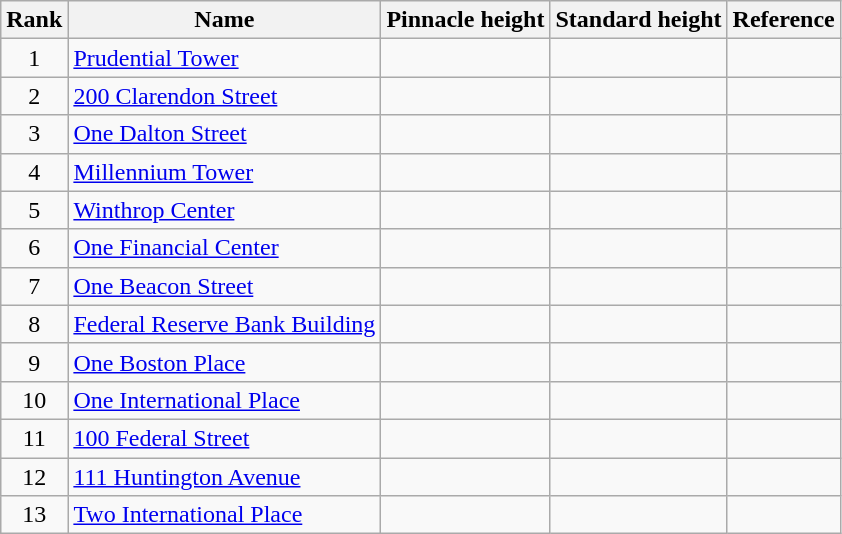<table class="wikitable sortable">
<tr>
<th scope=col>Rank</th>
<th scope=col>Name</th>
<th scope=col>Pinnacle height<br></th>
<th scope=col>Standard  height<br></th>
<th scope=col class="unsortable">Reference</th>
</tr>
<tr>
<td style="text-align:center;">1</td>
<td><a href='#'>Prudential Tower</a></td>
<td style="text-align:center;"></td>
<td style="text-align:center;"></td>
<td style="text-align:center;"></td>
</tr>
<tr>
<td style="text-align:center;">2</td>
<td><a href='#'>200 Clarendon Street</a></td>
<td style="text-align:center;"></td>
<td style="text-align:center;"></td>
<td style="text-align:center;"></td>
</tr>
<tr>
<td style="text-align:center;">3</td>
<td><a href='#'>One Dalton Street</a></td>
<td style="text-align:center;"></td>
<td style="text-align:center;"></td>
<td></td>
</tr>
<tr>
<td style="text-align:center;">4</td>
<td><a href='#'>Millennium Tower</a></td>
<td style="text-align:center;"></td>
<td style="text-align:center;"></td>
<td style="text-align:center;"></td>
</tr>
<tr>
<td style="text-align:center;">5</td>
<td><a href='#'>Winthrop Center</a></td>
<td style="text-align:center;"></td>
<td style="text-align:center;"></td>
<td></td>
</tr>
<tr>
<td style="text-align:center;">6</td>
<td><a href='#'>One Financial Center</a></td>
<td style="text-align:center;"></td>
<td style="text-align:center;"></td>
<td style="text-align:center;"></td>
</tr>
<tr>
<td style="text-align:center;">7</td>
<td><a href='#'>One Beacon Street</a></td>
<td style="text-align:center;"></td>
<td style="text-align:center;"></td>
<td style="text-align:center;"></td>
</tr>
<tr>
<td style="text-align:center;">8</td>
<td><a href='#'>Federal Reserve Bank Building</a></td>
<td style="text-align:center;"></td>
<td style="text-align:center;"></td>
<td style="text-align:center;"></td>
</tr>
<tr>
<td style="text-align:center;">9</td>
<td><a href='#'>One Boston Place</a></td>
<td style="text-align:center;"></td>
<td style="text-align:center;"></td>
<td style="text-align:center;"></td>
</tr>
<tr>
<td style="text-align:center;">10</td>
<td><a href='#'>One International Place</a></td>
<td style="text-align:center;"></td>
<td style="text-align:center;"></td>
<td style="text-align:center;"></td>
</tr>
<tr>
<td style="text-align:center;">11</td>
<td><a href='#'>100 Federal Street</a></td>
<td style="text-align:center;"></td>
<td style="text-align:center;"></td>
<td style="text-align:center;"></td>
</tr>
<tr>
<td style="text-align:center;">12</td>
<td><a href='#'>111 Huntington Avenue</a></td>
<td style="text-align:center;"></td>
<td style="text-align:center;"></td>
<td style="text-align:center;"></td>
</tr>
<tr>
<td style="text-align:center;">13</td>
<td><a href='#'>Two International Place</a></td>
<td style="text-align:center;"></td>
<td style="text-align:center;"></td>
<td style="text-align:center;"></td>
</tr>
</table>
